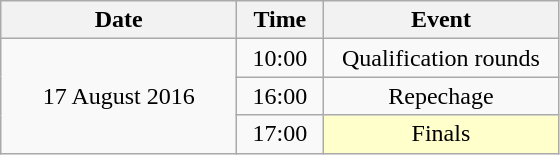<table class = "wikitable" style="text-align:center;">
<tr>
<th width=150>Date</th>
<th width=50>Time</th>
<th width=150>Event</th>
</tr>
<tr>
<td rowspan=3>17 August 2016</td>
<td>10:00</td>
<td>Qualification rounds</td>
</tr>
<tr>
<td>16:00</td>
<td>Repechage</td>
</tr>
<tr>
<td>17:00</td>
<td bgcolor=ffffcc>Finals</td>
</tr>
</table>
